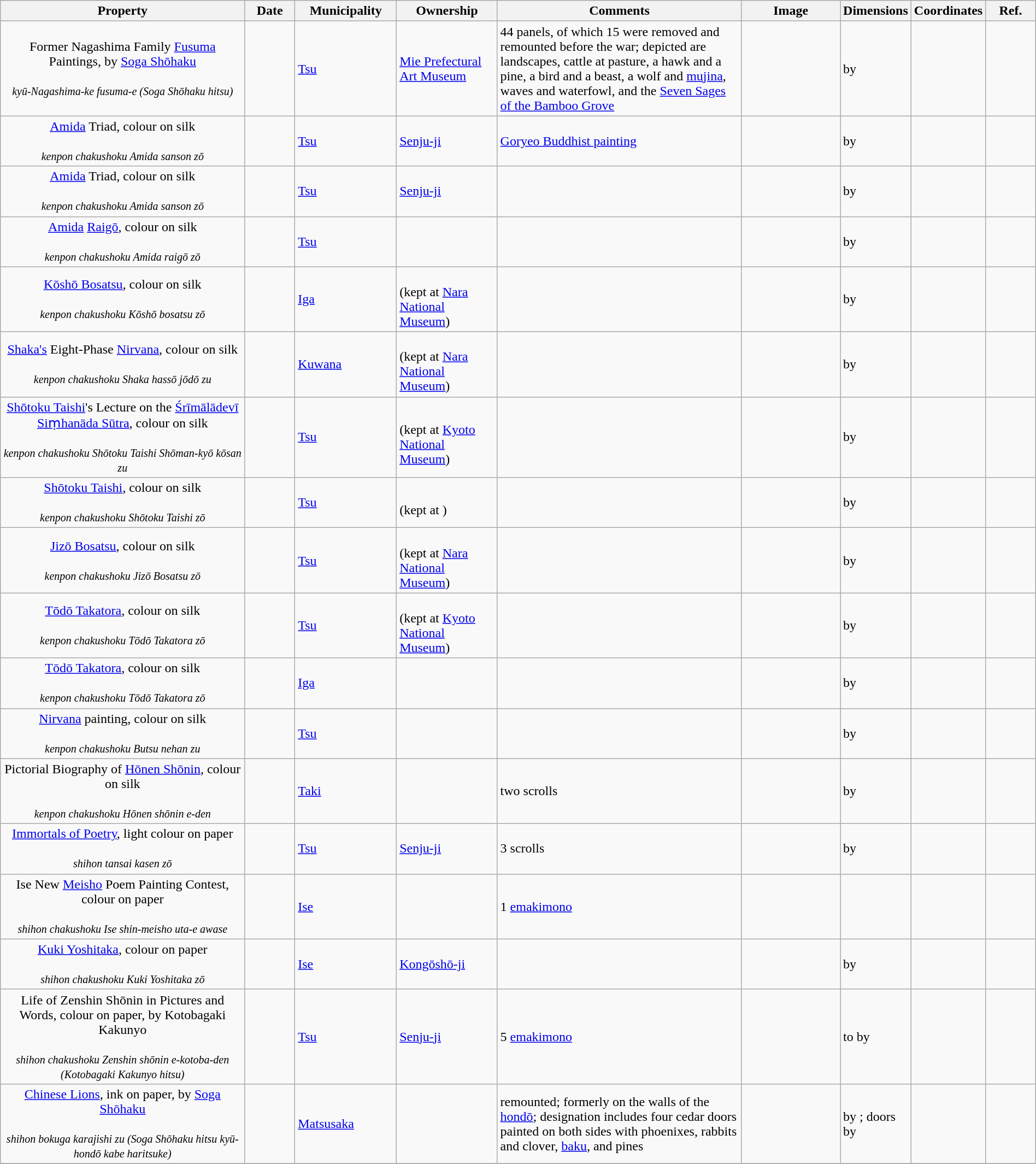<table class="wikitable sortable"  style="width:100%;">
<tr>
<th width="25%" align="left">Property</th>
<th width="5%" align="left" data-sort-type="number">Date</th>
<th width="10%" align="left">Municipality</th>
<th width="10%" align="left">Ownership</th>
<th width="25%" align="left" class="unsortable">Comments</th>
<th width="10%" align="left" class="unsortable">Image</th>
<th width="5%" align="left" class="unsortable">Dimensions</th>
<th width="5%" align="left" class="unsortable">Coordinates</th>
<th width="5%" align="left" class="unsortable">Ref.</th>
</tr>
<tr>
<td align="center">Former Nagashima Family <a href='#'>Fusuma</a> Paintings, by <a href='#'>Soga Shōhaku</a><br><br><small><em>kyū-Nagashima-ke fusuma-e (Soga Shōhaku hitsu)</em></small></td>
<td></td>
<td><a href='#'>Tsu</a></td>
<td><a href='#'>Mie Prefectural Art Museum</a></td>
<td>44 panels, of which 15 were removed and remounted before the war; depicted are landscapes, cattle at pasture, a hawk and a pine, a bird and a beast, a wolf and <a href='#'>mujina</a>, waves and waterfowl, and the <a href='#'>Seven Sages of the Bamboo Grove</a></td>
<td></td>
<td> by </td>
<td></td>
<td></td>
</tr>
<tr>
<td align="center"><a href='#'>Amida</a> Triad, colour on silk<br><br><small><em>kenpon chakushoku Amida sanson zō</em></small></td>
<td></td>
<td><a href='#'>Tsu</a></td>
<td><a href='#'>Senju-ji</a></td>
<td><a href='#'>Goryeo Buddhist painting</a></td>
<td></td>
<td> by </td>
<td></td>
<td></td>
</tr>
<tr>
<td align="center"><a href='#'>Amida</a> Triad, colour on silk<br><br><small><em>kenpon chakushoku Amida sanson zō</em></small></td>
<td></td>
<td><a href='#'>Tsu</a></td>
<td><a href='#'>Senju-ji</a></td>
<td></td>
<td></td>
<td> by </td>
<td></td>
<td></td>
</tr>
<tr>
<td align="center"><a href='#'>Amida</a> <a href='#'>Raigō</a>, colour on silk<br><br><small><em>kenpon chakushoku Amida raigō zō</em></small></td>
<td></td>
<td><a href='#'>Tsu</a></td>
<td></td>
<td></td>
<td></td>
<td> by </td>
<td></td>
<td></td>
</tr>
<tr>
<td align="center"><a href='#'>Kōshō Bosatsu</a>, colour on silk<br><br><small><em>kenpon chakushoku Kōshō bosatsu zō</em></small></td>
<td></td>
<td><a href='#'>Iga</a></td>
<td><br>(kept at <a href='#'>Nara National Museum</a>)</td>
<td></td>
<td></td>
<td> by </td>
<td></td>
<td></td>
</tr>
<tr>
<td align="center"><a href='#'>Shaka's</a> Eight-Phase <a href='#'>Nirvana</a>, colour on silk<br><br><small><em>kenpon chakushoku Shaka hassō jōdō zu</em></small></td>
<td></td>
<td><a href='#'>Kuwana</a></td>
<td><br>(kept at <a href='#'>Nara National Museum</a>)</td>
<td></td>
<td></td>
<td> by </td>
<td></td>
<td></td>
</tr>
<tr>
<td align="center"><a href='#'>Shōtoku Taishi</a>'s Lecture on the <a href='#'>Śrīmālādevī Siṃhanāda Sūtra</a>, colour on silk<br><br><small><em>kenpon chakushoku Shōtoku Taishi Shōman-kyō kōsan zu</em></small></td>
<td></td>
<td><a href='#'>Tsu</a></td>
<td><br>(kept at <a href='#'>Kyoto National Museum</a>)</td>
<td></td>
<td></td>
<td> by </td>
<td></td>
<td></td>
</tr>
<tr>
<td align="center"><a href='#'>Shōtoku Taishi</a>, colour on silk<br><br><small><em>kenpon chakushoku Shōtoku Taishi zō</em></small></td>
<td></td>
<td><a href='#'>Tsu</a></td>
<td><br>(kept at )</td>
<td></td>
<td></td>
<td> by </td>
<td></td>
<td></td>
</tr>
<tr>
<td align="center"><a href='#'>Jizō Bosatsu</a>, colour on silk<br><br><small><em>kenpon chakushoku Jizō Bosatsu zō</em></small></td>
<td></td>
<td><a href='#'>Tsu</a></td>
<td><br>(kept at <a href='#'>Nara National Museum</a>)</td>
<td></td>
<td></td>
<td> by </td>
<td></td>
<td></td>
</tr>
<tr>
<td align="center"><a href='#'>Tōdō Takatora</a>, colour on silk<br><br><small><em>kenpon chakushoku Tōdō Takatora zō</em></small></td>
<td></td>
<td><a href='#'>Tsu</a></td>
<td><br>(kept at <a href='#'>Kyoto National Museum</a>)</td>
<td></td>
<td></td>
<td> by </td>
<td></td>
<td></td>
</tr>
<tr>
<td align="center"><a href='#'>Tōdō Takatora</a>, colour on silk<br><br><small><em>kenpon chakushoku Tōdō Takatora zō</em></small></td>
<td></td>
<td><a href='#'>Iga</a></td>
<td></td>
<td></td>
<td></td>
<td> by </td>
<td></td>
<td></td>
</tr>
<tr>
<td align="center"><a href='#'>Nirvana</a> painting, colour on silk<br><br><small><em>kenpon chakushoku Butsu nehan zu</em></small></td>
<td></td>
<td><a href='#'>Tsu</a></td>
<td></td>
<td></td>
<td></td>
<td> by </td>
<td></td>
<td></td>
</tr>
<tr>
<td align="center">Pictorial Biography of <a href='#'>Hōnen Shōnin</a>, colour on silk<br><br><small><em>kenpon chakushoku Hōnen shōnin e-den</em></small></td>
<td></td>
<td><a href='#'>Taki</a></td>
<td></td>
<td>two scrolls</td>
<td></td>
<td> by </td>
<td></td>
<td></td>
</tr>
<tr>
<td align="center"><a href='#'>Immortals of Poetry</a>, light colour on paper<br><br><small><em>shihon tansai kasen zō</em></small></td>
<td></td>
<td><a href='#'>Tsu</a></td>
<td><a href='#'>Senju-ji</a></td>
<td>3 scrolls</td>
<td></td>
<td> by </td>
<td></td>
<td></td>
</tr>
<tr>
<td align="center">Ise New <a href='#'>Meisho</a> Poem Painting Contest, colour on paper<br><br><small><em>shihon chakushoku Ise shin-meisho uta-e awase</em></small></td>
<td></td>
<td><a href='#'>Ise</a></td>
<td></td>
<td>1 <a href='#'>emakimono</a></td>
<td></td>
<td></td>
<td></td>
</tr>
<tr>
<td align="center"><a href='#'>Kuki Yoshitaka</a>, colour on paper<br><br><small><em>shihon chakushoku Kuki Yoshitaka zō</em></small></td>
<td></td>
<td><a href='#'>Ise</a></td>
<td><a href='#'>Kongōshō-ji</a></td>
<td></td>
<td></td>
<td> by </td>
<td></td>
<td></td>
</tr>
<tr>
<td align="center">Life of Zenshin Shōnin in Pictures and Words, colour on paper, by Kotobagaki Kakunyo<br><br><small><em>shihon chakushoku Zenshin shōnin e-kotoba-den (Kotobagaki Kakunyo hitsu)</em></small></td>
<td></td>
<td><a href='#'>Tsu</a></td>
<td><a href='#'>Senju-ji</a></td>
<td>5 <a href='#'>emakimono</a></td>
<td></td>
<td> to  by </td>
<td></td>
<td></td>
</tr>
<tr>
<td align="center"><a href='#'>Chinese Lions</a>, ink on paper, by <a href='#'>Soga Shōhaku</a><br><br><small><em>shihon bokuga karajishi zu (Soga Shōhaku hitsu kyū-hondō kabe haritsuke)</em></small></td>
<td></td>
<td><a href='#'>Matsusaka</a></td>
<td></td>
<td>remounted; formerly on the walls of the <a href='#'>hondō</a>; designation includes four cedar doors painted on both sides with phoenixes, rabbits and clover, <a href='#'>baku</a>, and pines</td>
<td></td>
<td> by ; doors  by </td>
<td></td>
<td></td>
</tr>
<tr>
</tr>
</table>
